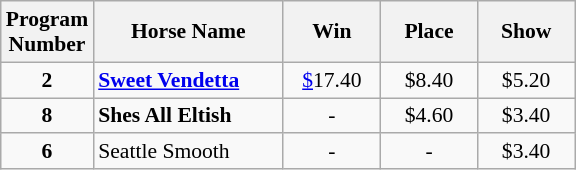<table class="wikitable sortable" style="font-size:90%">
<tr>
<th width="48px">Program <br> Number</th>
<th width="120px">Horse Name <br></th>
<th width="58px">Win <br></th>
<th width="58px">Place <br></th>
<th width="58px">Show</th>
</tr>
<tr>
<td align=center><strong>2</strong></td>
<td><strong><a href='#'>Sweet Vendetta</a></strong></td>
<td align=center><a href='#'>$</a>17.40</td>
<td align=center>$8.40</td>
<td align=center>$5.20</td>
</tr>
<tr>
<td align=center><strong>8</strong></td>
<td><strong>Shes All Eltish</strong></td>
<td align=center>-</td>
<td align=center>$4.60</td>
<td align=center>$3.40</td>
</tr>
<tr>
<td align=center><strong>6</strong></td>
<td>Seattle Smooth</td>
<td align=center>-</td>
<td align=center>-</td>
<td align=center>$3.40</td>
</tr>
</table>
